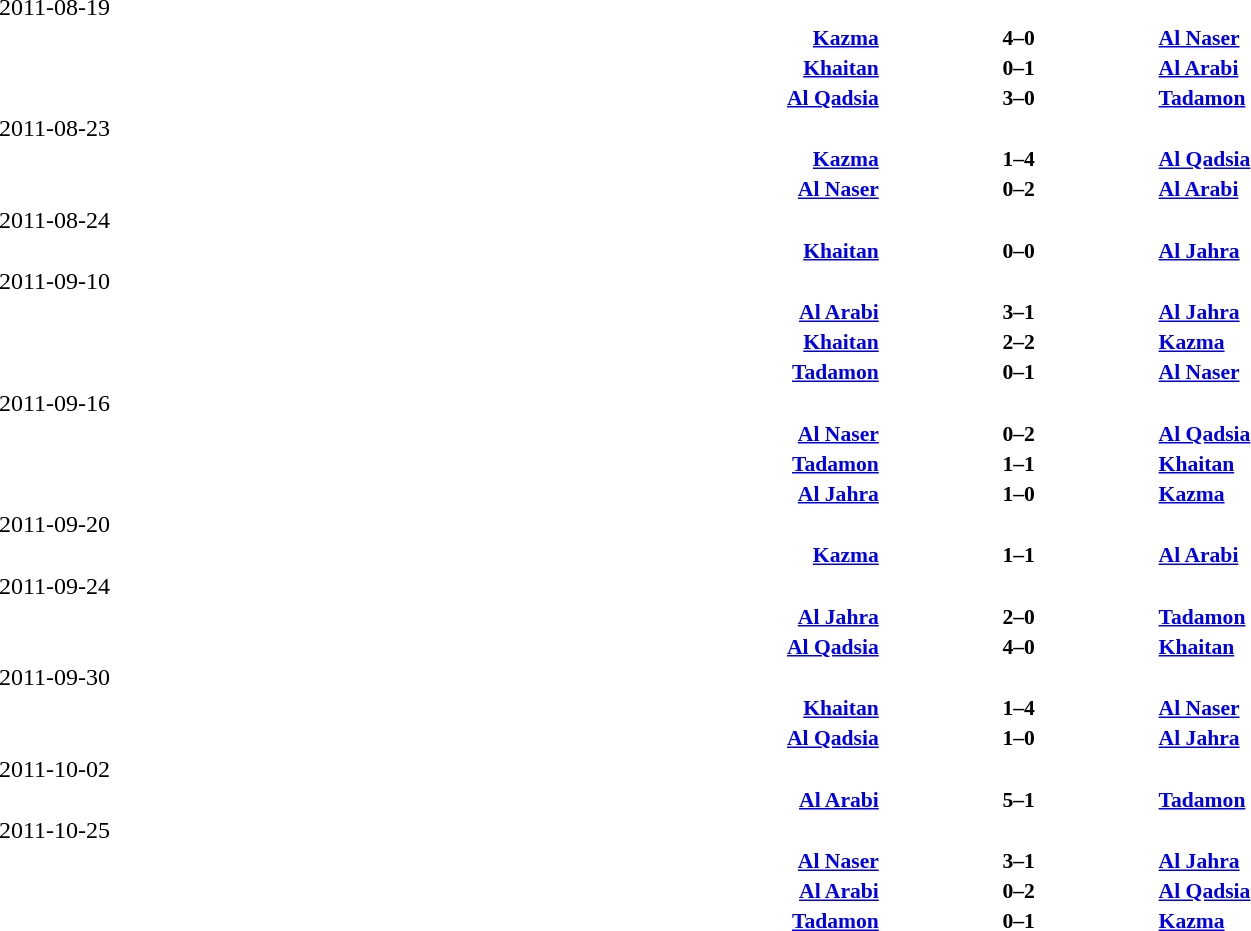<table width=100% cellspacing=1>
<tr>
<th></th>
<th></th>
<th></th>
</tr>
<tr>
<td>2011-08-19</td>
</tr>
<tr style=font-size:90%>
<td align=right><strong><a href='#'>Kazma</a></strong></td>
<td align=center><strong>4–0</strong></td>
<td><strong><a href='#'>Al Naser</a></strong></td>
</tr>
<tr style=font-size:90%>
<td align=right><strong><a href='#'>Khaitan</a></strong></td>
<td align=center><strong>0–1</strong></td>
<td><strong><a href='#'>Al Arabi</a></strong></td>
</tr>
<tr style=font-size:90%>
<td align=right><strong><a href='#'>Al Qadsia</a></strong></td>
<td align=center><strong>3–0</strong></td>
<td><strong><a href='#'>Tadamon</a></strong></td>
</tr>
<tr>
<td>2011-08-23</td>
</tr>
<tr style=font-size:90%>
<td align=right><strong><a href='#'>Kazma</a></strong></td>
<td align=center><strong>1–4</strong></td>
<td><strong><a href='#'>Al Qadsia</a></strong></td>
</tr>
<tr style=font-size:90%>
<td align=right><strong><a href='#'>Al Naser</a></strong></td>
<td align=center><strong>0–2</strong></td>
<td><strong><a href='#'>Al Arabi</a></strong></td>
</tr>
<tr>
<td>2011-08-24</td>
</tr>
<tr style=font-size:90%>
<td align=right><strong><a href='#'>Khaitan</a></strong></td>
<td align=center><strong>0–0</strong></td>
<td><strong><a href='#'>Al Jahra</a></strong></td>
</tr>
<tr>
<td>2011-09-10</td>
</tr>
<tr style=font-size:90%>
<td align=right><strong><a href='#'>Al Arabi</a></strong></td>
<td align=center><strong>3–1</strong></td>
<td><strong><a href='#'>Al Jahra</a></strong></td>
</tr>
<tr style=font-size:90%>
<td align=right><strong><a href='#'>Khaitan</a></strong></td>
<td align=center><strong>2–2</strong></td>
<td><strong><a href='#'>Kazma</a></strong></td>
</tr>
<tr style=font-size:90%>
<td align=right><strong><a href='#'>Tadamon</a></strong></td>
<td align=center><strong>0–1</strong></td>
<td><strong><a href='#'>Al Naser</a></strong></td>
</tr>
<tr>
<td>2011-09-16</td>
</tr>
<tr style=font-size:90%>
<td align=right><strong><a href='#'>Al Naser</a></strong></td>
<td align=center><strong>0–2</strong></td>
<td><strong><a href='#'>Al Qadsia</a></strong></td>
</tr>
<tr style=font-size:90%>
<td align=right><strong><a href='#'>Tadamon</a></strong></td>
<td align=center><strong>1–1</strong></td>
<td><strong><a href='#'>Khaitan</a></strong></td>
</tr>
<tr style=font-size:90%>
<td align=right><strong><a href='#'>Al Jahra</a></strong></td>
<td align=center><strong>1–0</strong></td>
<td><strong><a href='#'>Kazma</a></strong></td>
</tr>
<tr>
<td>2011-09-20</td>
</tr>
<tr style=font-size:90%>
<td align=right><strong><a href='#'>Kazma</a></strong></td>
<td align=center><strong>1–1</strong></td>
<td><strong><a href='#'>Al Arabi</a></strong></td>
</tr>
<tr>
<td>2011-09-24</td>
</tr>
<tr style=font-size:90%>
<td align=right><strong><a href='#'>Al Jahra</a></strong></td>
<td align=center><strong>2–0</strong></td>
<td><strong><a href='#'>Tadamon</a></strong></td>
</tr>
<tr style=font-size:90%>
<td align=right><strong><a href='#'>Al Qadsia</a></strong></td>
<td align=center><strong>4–0</strong></td>
<td><strong><a href='#'>Khaitan</a></strong></td>
</tr>
<tr>
<td>2011-09-30</td>
</tr>
<tr style=font-size:90%>
<td align=right><strong><a href='#'>Khaitan</a></strong></td>
<td align=center><strong>1–4</strong></td>
<td><strong><a href='#'>Al Naser</a></strong></td>
</tr>
<tr style=font-size:90%>
<td align=right><strong><a href='#'>Al Qadsia</a></strong></td>
<td align=center><strong>1–0</strong></td>
<td><strong><a href='#'>Al Jahra</a></strong></td>
</tr>
<tr>
<td>2011-10-02</td>
</tr>
<tr style=font-size:90%>
<td align=right><strong><a href='#'>Al Arabi</a></strong></td>
<td align=center><strong>5–1</strong></td>
<td><strong><a href='#'>Tadamon</a></strong></td>
</tr>
<tr>
<td>2011-10-25</td>
</tr>
<tr style=font-size:90%>
<td align=right><strong><a href='#'>Al Naser</a></strong></td>
<td align=center><strong>3–1</strong></td>
<td><strong><a href='#'>Al Jahra</a></strong></td>
</tr>
<tr style=font-size:90%>
<td align=right><strong><a href='#'>Al Arabi</a></strong></td>
<td align=center><strong>0–2</strong></td>
<td><strong><a href='#'>Al Qadsia</a></strong></td>
</tr>
<tr style=font-size:90%>
<td align=right><strong><a href='#'>Tadamon</a></strong></td>
<td align=center><strong>0–1</strong></td>
<td><strong><a href='#'>Kazma</a></strong></td>
</tr>
<tr>
</tr>
</table>
